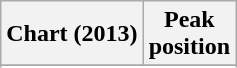<table class="wikitable sortable plainrowheaders">
<tr>
<th scope="col">Chart (2013)</th>
<th scope="col">Peak<br>position</th>
</tr>
<tr>
</tr>
<tr>
</tr>
</table>
